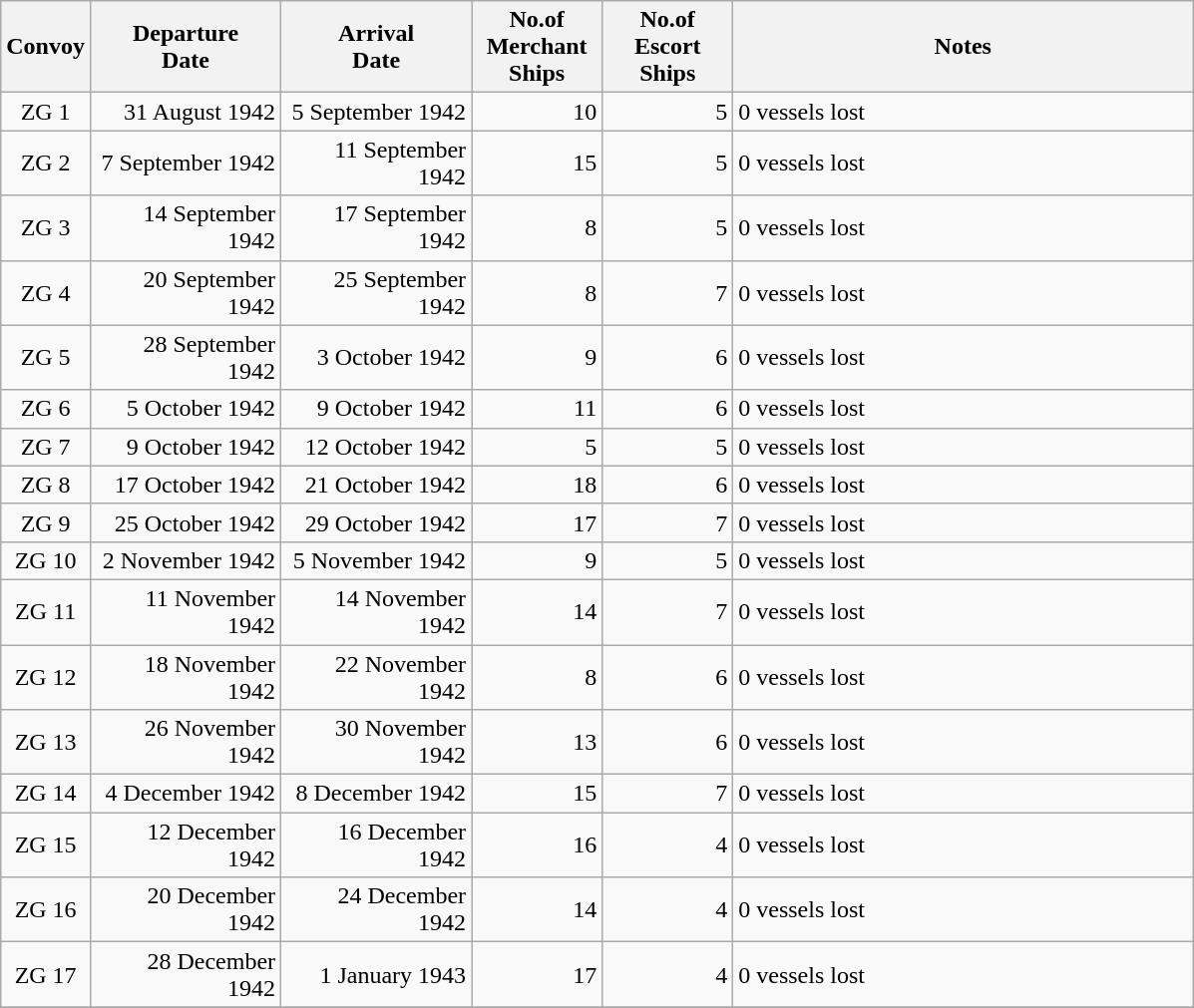<table class="wikitable sortable">
<tr>
<th scope="col" width="50px">Convoy</th>
<th scope="col" width="120px">Departure<br>Date</th>
<th scope="col" width="120px">Arrival<br>Date</th>
<th scope="col" width="80px">No.of Merchant Ships</th>
<th scope="col" width="80px">No.of Escort Ships</th>
<th scope="col" width="300px">Notes</th>
</tr>
<tr>
<td align="center">ZG 1</td>
<td align="right">31 August 1942</td>
<td align="right">5 September 1942</td>
<td align="right">10</td>
<td align="right">5</td>
<td align="left">0 vessels lost</td>
</tr>
<tr>
<td align="center">ZG 2</td>
<td align="right">7 September 1942</td>
<td align="right">11 September 1942</td>
<td align="right">15</td>
<td align="right">5</td>
<td align="left">0 vessels lost</td>
</tr>
<tr>
<td align="center">ZG 3</td>
<td align="right">14 September 1942</td>
<td align="right">17 September 1942</td>
<td align="right">8</td>
<td align="right">5</td>
<td align="left">0 vessels lost</td>
</tr>
<tr>
<td align="center">ZG 4</td>
<td align="right">20 September 1942</td>
<td align="right">25 September 1942</td>
<td align="right">8</td>
<td align="right">7</td>
<td align="left">0 vessels lost</td>
</tr>
<tr>
<td align="center">ZG 5</td>
<td align="right">28 September 1942</td>
<td align="right">3 October 1942</td>
<td align="right">9</td>
<td align="right">6</td>
<td align="left">0 vessels lost</td>
</tr>
<tr>
<td align="center">ZG 6</td>
<td align="right">5 October 1942</td>
<td align="right">9 October 1942</td>
<td align="right">11</td>
<td align="right">6</td>
<td align="left">0 vessels lost</td>
</tr>
<tr>
<td align="center">ZG 7</td>
<td align="right">9 October 1942</td>
<td align="right">12 October 1942</td>
<td align="right">5</td>
<td align="right">5</td>
<td align="left">0 vessels lost</td>
</tr>
<tr>
<td align="center">ZG 8</td>
<td align="right">17 October 1942</td>
<td align="right">21 October 1942</td>
<td align="right">18</td>
<td align="right">6</td>
<td align="left">0 vessels lost</td>
</tr>
<tr>
<td align="center">ZG 9</td>
<td align="right">25 October 1942</td>
<td align="right">29 October 1942</td>
<td align="right">17</td>
<td align="right">7</td>
<td align="left">0 vessels lost</td>
</tr>
<tr>
<td align="center">ZG 10</td>
<td align="right">2 November 1942</td>
<td align="right">5 November 1942</td>
<td align="right">9</td>
<td align="right">5</td>
<td align="left">0 vessels lost</td>
</tr>
<tr>
<td align="center">ZG 11</td>
<td align="right">11 November 1942</td>
<td align="right">14 November 1942</td>
<td align="right">14</td>
<td align="right">7</td>
<td align="left">0 vessels lost</td>
</tr>
<tr>
<td align="center">ZG 12</td>
<td align="right">18 November 1942</td>
<td align="right">22 November 1942</td>
<td align="right">8</td>
<td align="right">6</td>
<td align="left">0 vessels lost</td>
</tr>
<tr>
<td align="center">ZG 13</td>
<td align="right">26 November 1942</td>
<td align="right">30 November 1942</td>
<td align="right">13</td>
<td align="right">6</td>
<td align="left">0 vessels lost</td>
</tr>
<tr>
<td align="center">ZG 14</td>
<td align="right">4 December 1942</td>
<td align="right">8 December 1942</td>
<td align="right">15</td>
<td align="right">7</td>
<td align="left">0 vessels lost</td>
</tr>
<tr>
<td align="center">ZG 15</td>
<td align="right">12 December 1942</td>
<td align="right">16 December 1942</td>
<td align="right">16</td>
<td align="right">4</td>
<td align="left">0 vessels lost</td>
</tr>
<tr>
<td align="center">ZG 16</td>
<td align="right">20 December 1942</td>
<td align="right">24 December 1942</td>
<td align="right">14</td>
<td align="right">4</td>
<td align="left">0 vessels lost</td>
</tr>
<tr>
<td align="center">ZG 17</td>
<td align="right">28 December 1942</td>
<td align="right">1 January 1943</td>
<td align="right">17</td>
<td align="right">4</td>
<td align="left">0 vessels lost</td>
</tr>
<tr>
</tr>
</table>
